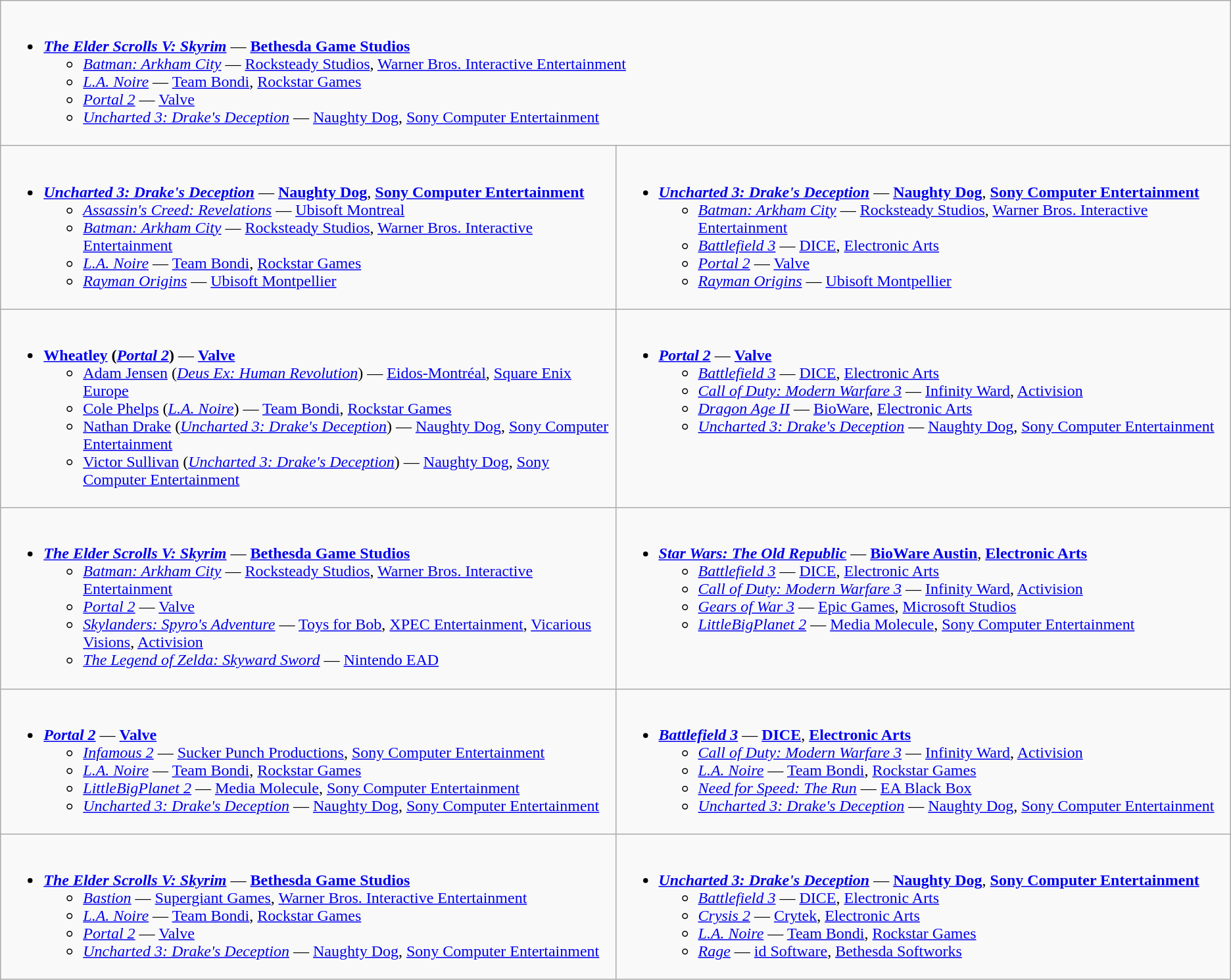<table class="wikitable">
<tr>
<td valign="top" width="50%" colspan="2"><br><ul><li><strong><em><a href='#'>The Elder Scrolls V: Skyrim</a></em></strong> — <strong><a href='#'>Bethesda Game Studios</a></strong><ul><li><em><a href='#'>Batman: Arkham City</a></em> — <a href='#'>Rocksteady Studios</a>, <a href='#'>Warner Bros. Interactive Entertainment</a></li><li><em><a href='#'>L.A. Noire</a></em> — <a href='#'>Team Bondi</a>, <a href='#'>Rockstar Games</a></li><li><em><a href='#'>Portal 2</a></em> — <a href='#'>Valve</a></li><li><em><a href='#'>Uncharted 3: Drake's Deception</a></em> — <a href='#'>Naughty Dog</a>, <a href='#'>Sony Computer Entertainment</a></li></ul></li></ul></td>
</tr>
<tr>
<td valign="top" width="50%"><br><ul><li><strong><em><a href='#'>Uncharted 3: Drake's Deception</a></em></strong> — <strong><a href='#'>Naughty Dog</a></strong>, <strong><a href='#'>Sony Computer Entertainment</a></strong><ul><li><em><a href='#'>Assassin's Creed: Revelations</a></em> — <a href='#'>Ubisoft Montreal</a></li><li><em><a href='#'>Batman: Arkham City</a></em> — <a href='#'>Rocksteady Studios</a>, <a href='#'>Warner Bros. Interactive Entertainment</a></li><li><em><a href='#'>L.A. Noire</a></em> — <a href='#'>Team Bondi</a>, <a href='#'>Rockstar Games</a></li><li><em><a href='#'>Rayman Origins</a></em> — <a href='#'>Ubisoft Montpellier</a></li></ul></li></ul></td>
<td valign="top" width="50%"><br><ul><li><strong><em><a href='#'>Uncharted 3: Drake's Deception</a></em></strong> — <strong><a href='#'>Naughty Dog</a></strong>, <strong><a href='#'>Sony Computer Entertainment</a></strong><ul><li><em><a href='#'>Batman: Arkham City</a></em> — <a href='#'>Rocksteady Studios</a>, <a href='#'>Warner Bros. Interactive Entertainment</a></li><li><em><a href='#'>Battlefield 3</a></em> — <a href='#'>DICE</a>, <a href='#'>Electronic Arts</a></li><li><em><a href='#'>Portal 2</a></em> — <a href='#'>Valve</a></li><li><em><a href='#'>Rayman Origins</a></em> — <a href='#'>Ubisoft Montpellier</a></li></ul></li></ul></td>
</tr>
<tr>
<td valign="top" width="50%"><br><ul><li><strong><a href='#'>Wheatley</a></strong> <strong>(<em><a href='#'>Portal 2</a></em>)</strong> — <strong><a href='#'>Valve</a></strong><ul><li><a href='#'>Adam Jensen</a> (<em><a href='#'>Deus Ex: Human Revolution</a></em>) — <a href='#'>Eidos-Montréal</a>, <a href='#'>Square Enix Europe</a></li><li><a href='#'>Cole Phelps</a> (<em><a href='#'>L.A. Noire</a></em>) — <a href='#'>Team Bondi</a>, <a href='#'>Rockstar Games</a></li><li><a href='#'>Nathan Drake</a> (<em><a href='#'>Uncharted 3: Drake's Deception</a></em>) — <a href='#'>Naughty Dog</a>, <a href='#'>Sony Computer Entertainment</a></li><li><a href='#'>Victor Sullivan</a> (<em><a href='#'>Uncharted 3: Drake's Deception</a></em>) — <a href='#'>Naughty Dog</a>, <a href='#'>Sony Computer Entertainment</a></li></ul></li></ul></td>
<td valign="top" width="50%"><br><ul><li><strong><em><a href='#'>Portal 2</a></em></strong> — <strong><a href='#'>Valve</a></strong><ul><li><em><a href='#'>Battlefield 3</a></em> — <a href='#'>DICE</a>, <a href='#'>Electronic Arts</a></li><li><em><a href='#'>Call of Duty: Modern Warfare 3</a></em> — <a href='#'>Infinity Ward</a>, <a href='#'>Activision</a></li><li><em><a href='#'>Dragon Age II</a></em> — <a href='#'>BioWare</a>, <a href='#'>Electronic Arts</a></li><li><em><a href='#'>Uncharted 3: Drake's Deception</a></em> — <a href='#'>Naughty Dog</a>, <a href='#'>Sony Computer Entertainment</a></li></ul></li></ul></td>
</tr>
<tr>
<td valign="top" width="50%"><br><ul><li><strong><em><a href='#'>The Elder Scrolls V: Skyrim</a></em></strong> — <strong><a href='#'>Bethesda Game Studios</a></strong><ul><li><em><a href='#'>Batman: Arkham City</a></em> — <a href='#'>Rocksteady Studios</a>, <a href='#'>Warner Bros. Interactive Entertainment</a></li><li><em><a href='#'>Portal 2</a></em> — <a href='#'>Valve</a></li><li><em><a href='#'>Skylanders: Spyro's Adventure</a></em> — <a href='#'>Toys for Bob</a>, <a href='#'>XPEC Entertainment</a>, <a href='#'>Vicarious Visions</a>, <a href='#'>Activision</a></li><li><em><a href='#'>The Legend of Zelda: Skyward Sword</a></em> — <a href='#'>Nintendo EAD</a></li></ul></li></ul></td>
<td valign="top" width="50%"><br><ul><li><strong><em><a href='#'>Star Wars: The Old Republic</a></em></strong> — <strong><a href='#'>BioWare Austin</a></strong>, <strong><a href='#'>Electronic Arts</a></strong><ul><li><em><a href='#'>Battlefield 3</a></em> — <a href='#'>DICE</a>, <a href='#'>Electronic Arts</a></li><li><em><a href='#'>Call of Duty: Modern Warfare 3</a></em> — <a href='#'>Infinity Ward</a>, <a href='#'>Activision</a></li><li><em><a href='#'>Gears of War 3</a></em> — <a href='#'>Epic Games</a>, <a href='#'>Microsoft Studios</a></li><li><em><a href='#'>LittleBigPlanet 2</a></em> — <a href='#'>Media Molecule</a>, <a href='#'>Sony Computer Entertainment</a></li></ul></li></ul></td>
</tr>
<tr>
<td valign="top" width="50%"><br><ul><li><strong><em><a href='#'>Portal 2</a></em></strong> — <strong><a href='#'>Valve</a></strong><ul><li><em><a href='#'>Infamous 2</a></em> — <a href='#'>Sucker Punch Productions</a>, <a href='#'>Sony Computer Entertainment</a></li><li><em><a href='#'>L.A. Noire</a></em> — <a href='#'>Team Bondi</a>, <a href='#'>Rockstar Games</a></li><li><em><a href='#'>LittleBigPlanet 2</a></em> — <a href='#'>Media Molecule</a>, <a href='#'>Sony Computer Entertainment</a></li><li><em><a href='#'>Uncharted 3: Drake's Deception</a></em> — <a href='#'>Naughty Dog</a>, <a href='#'>Sony Computer Entertainment</a></li></ul></li></ul></td>
<td valign="top" width="50%"><br><ul><li><strong><em><a href='#'>Battlefield 3</a></em></strong> — <strong><a href='#'>DICE</a></strong>, <strong><a href='#'>Electronic Arts</a></strong><ul><li><em><a href='#'>Call of Duty: Modern Warfare 3</a></em> — <a href='#'>Infinity Ward</a>, <a href='#'>Activision</a></li><li><em><a href='#'>L.A. Noire</a></em> — <a href='#'>Team Bondi</a>, <a href='#'>Rockstar Games</a></li><li><em><a href='#'>Need for Speed: The Run</a></em> — <a href='#'>EA Black Box</a></li><li><em><a href='#'>Uncharted 3: Drake's Deception</a></em> — <a href='#'>Naughty Dog</a>, <a href='#'>Sony Computer Entertainment</a></li></ul></li></ul></td>
</tr>
<tr>
<td valign="top" width="50%"><br><ul><li><strong><em><a href='#'>The Elder Scrolls V: Skyrim</a></em></strong> — <strong><a href='#'>Bethesda Game Studios</a></strong><ul><li><em><a href='#'>Bastion</a></em> — <a href='#'>Supergiant Games</a>, <a href='#'>Warner Bros. Interactive Entertainment</a></li><li><em><a href='#'>L.A. Noire</a></em> — <a href='#'>Team Bondi</a>, <a href='#'>Rockstar Games</a></li><li><em><a href='#'>Portal 2</a></em> — <a href='#'>Valve</a></li><li><em><a href='#'>Uncharted 3: Drake's Deception</a></em> — <a href='#'>Naughty Dog</a>, <a href='#'>Sony Computer Entertainment</a></li></ul></li></ul></td>
<td valign="top" width="50%"><br><ul><li><strong><em><a href='#'>Uncharted 3: Drake's Deception</a></em></strong> — <strong><a href='#'>Naughty Dog</a></strong>, <strong><a href='#'>Sony Computer Entertainment</a></strong><ul><li><em><a href='#'>Battlefield 3</a></em> — <a href='#'>DICE</a>, <a href='#'>Electronic Arts</a></li><li><em><a href='#'>Crysis 2</a></em> — <a href='#'>Crytek</a>, <a href='#'>Electronic Arts</a></li><li><em><a href='#'>L.A. Noire</a></em> — <a href='#'>Team Bondi</a>, <a href='#'>Rockstar Games</a></li><li><em><a href='#'>Rage</a></em> — <a href='#'>id Software</a>, <a href='#'>Bethesda Softworks</a></li></ul></li></ul></td>
</tr>
</table>
